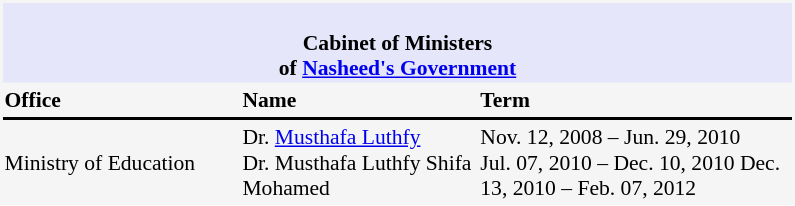<table class="toccolours" data-darkreader-inline-bgcolor="" data-darkreader-inline-bgimage="" style="float:auto; font-size:90%; width:530px; background:#f5f5f5;">
<tr>
<th colspan="3" data-darkreader-inline-bgcolor="" data-darkreader-inline-bgimage="" style="background:lavender;"><div> </div><span>Cabinet of Ministers</span><br><span>of <a href='#'>Nasheed's Government</a></span></th>
</tr>
<tr style="font-weight:bold;">
<td style="width:30%;">Office</td>
<td>Name</td>
<td style="width:40%;">Term</td>
</tr>
<tr>
<th colspan="3" data-darkreader-inline-bgcolor="" data-darkreader-inline-bgimage="" style="background:#000;"></th>
</tr>
<tr>
<td>Ministry of Education</td>
<td>Dr. <a href='#'>Musthafa Luthfy</a><br>Dr. Musthafa Luthfy
Shifa Mohamed</td>
<td>Nov. 12, 2008 – Jun. 29, 2010<br>Jul. 07, 2010 – Dec. 10, 2010
Dec. 13, 2010 – Feb. 07, 2012</td>
</tr>
</table>
